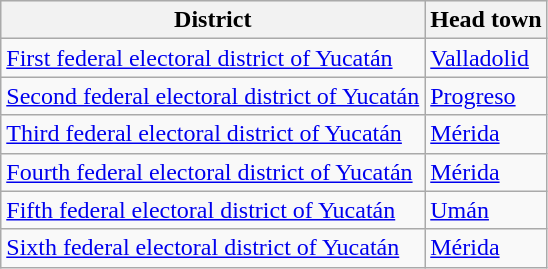<table class="wikitable" border="1">
<tr style="background:#efefef;">
<th><strong>District</strong></th>
<th><strong>Head town</strong></th>
</tr>
<tr>
<td><a href='#'>First federal electoral district of Yucatán</a></td>
<td><a href='#'>Valladolid</a></td>
</tr>
<tr>
<td><a href='#'>Second federal electoral district of Yucatán</a></td>
<td><a href='#'>Progreso</a></td>
</tr>
<tr>
<td><a href='#'>Third federal electoral district of Yucatán</a></td>
<td><a href='#'>Mérida</a></td>
</tr>
<tr>
<td><a href='#'>Fourth federal electoral district of Yucatán</a></td>
<td><a href='#'>Mérida</a></td>
</tr>
<tr>
<td><a href='#'>Fifth federal electoral district of Yucatán</a></td>
<td><a href='#'>Umán</a></td>
</tr>
<tr>
<td><a href='#'>Sixth federal electoral district of Yucatán</a></td>
<td><a href='#'>Mérida</a></td>
</tr>
</table>
